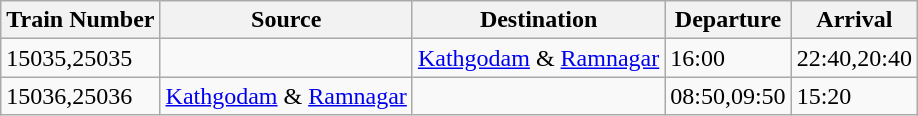<table class="wikitable">
<tr>
<th>Train Number</th>
<th>Source</th>
<th>Destination</th>
<th>Departure</th>
<th>Arrival</th>
</tr>
<tr>
<td>15035,25035</td>
<td></td>
<td><a href='#'>Kathgodam</a> & <a href='#'>Ramnagar</a></td>
<td>16:00</td>
<td>22:40,20:40</td>
</tr>
<tr>
<td>15036,25036</td>
<td><a href='#'>Kathgodam</a> & <a href='#'>Ramnagar</a></td>
<td></td>
<td>08:50,09:50</td>
<td>15:20</td>
</tr>
</table>
